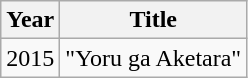<table class="wikitable">
<tr>
<th>Year</th>
<th>Title</th>
</tr>
<tr>
<td>2015</td>
<td>"Yoru ga Aketara"</td>
</tr>
</table>
